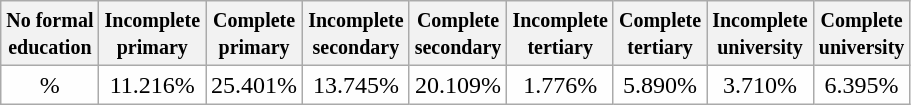<table class="wikitable" style="background: #FEFEFE; border: thin solid orange; margin-right: 1em; line-height=2">
<tr>
<th><small>No formal<br>education</small></th>
<th><small>Incomplete<br>primary</small></th>
<th><small>Complete<br>primary</small></th>
<th><small>Incomplete<br>secondary</small></th>
<th><small>Complete<br>secondary</small></th>
<th><small>Incomplete<br>tertiary</small></th>
<th><small>Complete<br>tertiary</small></th>
<th><small>Incomplete<br>university</small></th>
<th><small>Complete<br>university</small></th>
</tr>
<tr align=center>
<td>%</td>
<td>11.216%</td>
<td>25.401%</td>
<td>13.745%</td>
<td>20.109%</td>
<td>1.776%</td>
<td>5.890%</td>
<td>3.710%</td>
<td>6.395%</td>
</tr>
</table>
